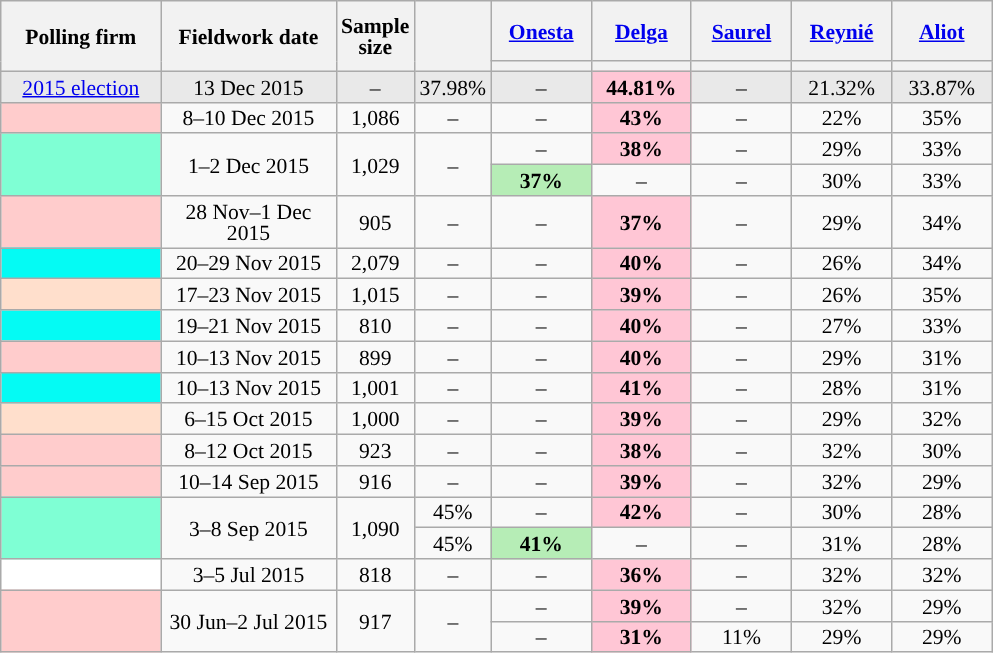<table class="wikitable sortable" style="text-align:center;font-size:90%;line-height:14px;">
<tr style="height:40px;">
<th style="width:100px;" rowspan="2">Polling firm</th>
<th style="width:110px;" rowspan="2">Fieldwork date</th>
<th style="width:35px;" rowspan="2">Sample<br>size</th>
<th style="width:30px;" rowspan="2"></th>
<th class="unsortable" style="width:60px;"><a href='#'>Onesta</a><br></th>
<th class="unsortable" style="width:60px;"><a href='#'>Delga</a><br></th>
<th class="unsortable" style="width:60px;"><a href='#'>Saurel</a><br></th>
<th class="unsortable" style="width:60px;"><a href='#'>Reynié</a><br></th>
<th class="unsortable" style="width:60px;"><a href='#'>Aliot</a><br></th>
</tr>
<tr>
<th style="background:"></th>
<th style="background:"></th>
<th style="background:"></th>
<th style="background:"></th>
<th style="background:"></th>
</tr>
<tr style="background:#E9E9E9;">
<td><a href='#'>2015 election</a></td>
<td data-sort-value="2015-12-13">13 Dec 2015</td>
<td>–</td>
<td>37.98%</td>
<td>–</td>
<td style="background:#FFC6D5;"><strong>44.81%</strong></td>
<td>–</td>
<td>21.32%</td>
<td>33.87%</td>
</tr>
<tr>
<td style="background:#FFCCCC;"></td>
<td data-sort-value="2015-12-10">8–10 Dec 2015</td>
<td>1,086</td>
<td>–</td>
<td>–</td>
<td style="background:#FFC6D5;"><strong>43%</strong></td>
<td>–</td>
<td>22%</td>
<td>35%</td>
</tr>
<tr>
<td rowspan="2" style="background:aquamarine;"></td>
<td rowspan="2" data-sort-value="2015-12-02">1–2 Dec 2015</td>
<td rowspan="2">1,029</td>
<td rowspan="2">–</td>
<td>–</td>
<td style="background:#FFC6D5;"><strong>38%</strong></td>
<td>–</td>
<td>29%</td>
<td>33%</td>
</tr>
<tr>
<td style="background:#B6EDB6;"><strong>37%</strong></td>
<td>–</td>
<td>–</td>
<td>30%</td>
<td>33%</td>
</tr>
<tr>
<td style="background:#FFCCCC;"></td>
<td data-sort-value="2015-12-01">28 Nov–1 Dec 2015</td>
<td>905</td>
<td>–</td>
<td>–</td>
<td style="background:#FFC6D5;"><strong>37%</strong></td>
<td>–</td>
<td>29%</td>
<td>34%</td>
</tr>
<tr>
<td style="background:#04FBF4;"></td>
<td data-sort-value="2015-11-29">20–29 Nov 2015</td>
<td>2,079</td>
<td>–</td>
<td>–</td>
<td style="background:#FFC6D5;"><strong>40%</strong></td>
<td>–</td>
<td>26%</td>
<td>34%</td>
</tr>
<tr>
<td style="background:#FFDFCC;"></td>
<td data-sort-value="2015-11-23">17–23 Nov 2015</td>
<td>1,015</td>
<td>–</td>
<td>–</td>
<td style="background:#FFC6D5;"><strong>39%</strong></td>
<td>–</td>
<td>26%</td>
<td>35%</td>
</tr>
<tr>
<td style="background:#04FBF4;"></td>
<td data-sort-value="2015-11-21">19–21 Nov 2015</td>
<td>810</td>
<td>–</td>
<td>–</td>
<td style="background:#FFC6D5;"><strong>40%</strong></td>
<td>–</td>
<td>27%</td>
<td>33%</td>
</tr>
<tr>
<td style="background:#FFCCCC;"></td>
<td data-sort-value="2015-11-13">10–13 Nov 2015</td>
<td>899</td>
<td>–</td>
<td>–</td>
<td style="background:#FFC6D5;"><strong>40%</strong></td>
<td>–</td>
<td>29%</td>
<td>31%</td>
</tr>
<tr>
<td style="background:#04FBF4;"></td>
<td data-sort-value="2015-11-13">10–13 Nov 2015</td>
<td>1,001</td>
<td>–</td>
<td>–</td>
<td style="background:#FFC6D5;"><strong>41%</strong></td>
<td>–</td>
<td>28%</td>
<td>31%</td>
</tr>
<tr>
<td style="background:#FFDFCC;"></td>
<td data-sort-value="2015-10-15">6–15 Oct 2015</td>
<td>1,000</td>
<td>–</td>
<td>–</td>
<td style="background:#FFC6D5;"><strong>39%</strong></td>
<td>–</td>
<td>29%</td>
<td>32%</td>
</tr>
<tr>
<td style="background:#FFCCCC;"></td>
<td data-sort-value="2015-10-12">8–12 Oct 2015</td>
<td>923</td>
<td>–</td>
<td>–</td>
<td style="background:#FFC6D5;"><strong>38%</strong></td>
<td>–</td>
<td>32%</td>
<td>30%</td>
</tr>
<tr>
<td style="background:#FFCCCC;"></td>
<td data-sort-value="2015-09-14">10–14 Sep 2015</td>
<td>916</td>
<td>–</td>
<td>–</td>
<td style="background:#FFC6D5;"><strong>39%</strong></td>
<td>–</td>
<td>32%</td>
<td>29%</td>
</tr>
<tr>
<td rowspan="2" style="background:aquamarine;"></td>
<td rowspan="2" data-sort-value="2015-09-08">3–8 Sep 2015</td>
<td rowspan="2">1,090</td>
<td>45%</td>
<td>–</td>
<td style="background:#FFC6D5;"><strong>42%</strong></td>
<td>–</td>
<td>30%</td>
<td>28%</td>
</tr>
<tr>
<td>45%</td>
<td style="background:#B6EDB6;"><strong>41%</strong></td>
<td>–</td>
<td>–</td>
<td>31%</td>
<td>28%</td>
</tr>
<tr>
<td style="background:#FFFFFF;"></td>
<td data-sort-value="2015-07-05">3–5 Jul 2015</td>
<td>818</td>
<td>–</td>
<td>–</td>
<td style="background:#FFC6D5;"><strong>36%</strong></td>
<td>–</td>
<td>32%</td>
<td>32%</td>
</tr>
<tr>
<td rowspan="2" style="background:#FFCCCC;"></td>
<td rowspan="2" data-sort-value="2015-07-02">30 Jun–2 Jul 2015</td>
<td rowspan="2">917</td>
<td rowspan="2">–</td>
<td>–</td>
<td style="background:#FFC6D5;"><strong>39%</strong></td>
<td>–</td>
<td>32%</td>
<td>29%</td>
</tr>
<tr>
<td>–</td>
<td style="background:#FFC6D5;"><strong>31%</strong></td>
<td>11%</td>
<td>29%</td>
<td>29%</td>
</tr>
</table>
